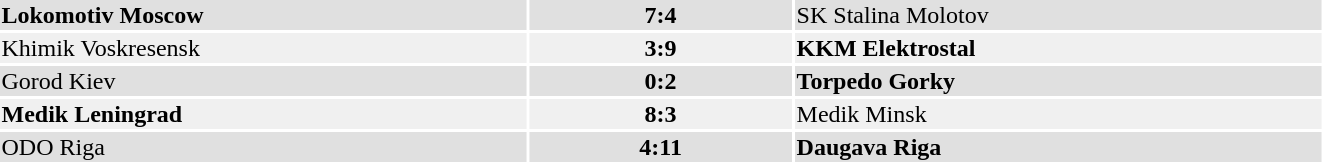<table width="70%">
<tr bgcolor="#e0e0e0">
<td style="width:40%;"><strong>Lokomotiv Moscow</strong></td>
<td style="width:20%;" align="center"><strong>7:4</strong></td>
<td style="width:40%;">SK Stalina Molotov</td>
</tr>
<tr bgcolor="#f0f0f0">
<td>Khimik Voskresensk</td>
<td align="center"><strong>3:9</strong></td>
<td><strong>KKM Elektrostal</strong></td>
</tr>
<tr bgcolor="#e0e0e0">
<td>Gorod Kiev</td>
<td align="center"><strong>0:2</strong></td>
<td><strong>Torpedo Gorky</strong></td>
</tr>
<tr bgcolor="#f0f0f0">
<td><strong>Medik Leningrad</strong></td>
<th><strong>8:3</strong></th>
<td>Medik Minsk</td>
</tr>
<tr bgcolor="#e0e0e0">
<td>ODO Riga</td>
<td align="center"><strong>4:11</strong></td>
<td><strong>Daugava Riga</strong></td>
</tr>
</table>
